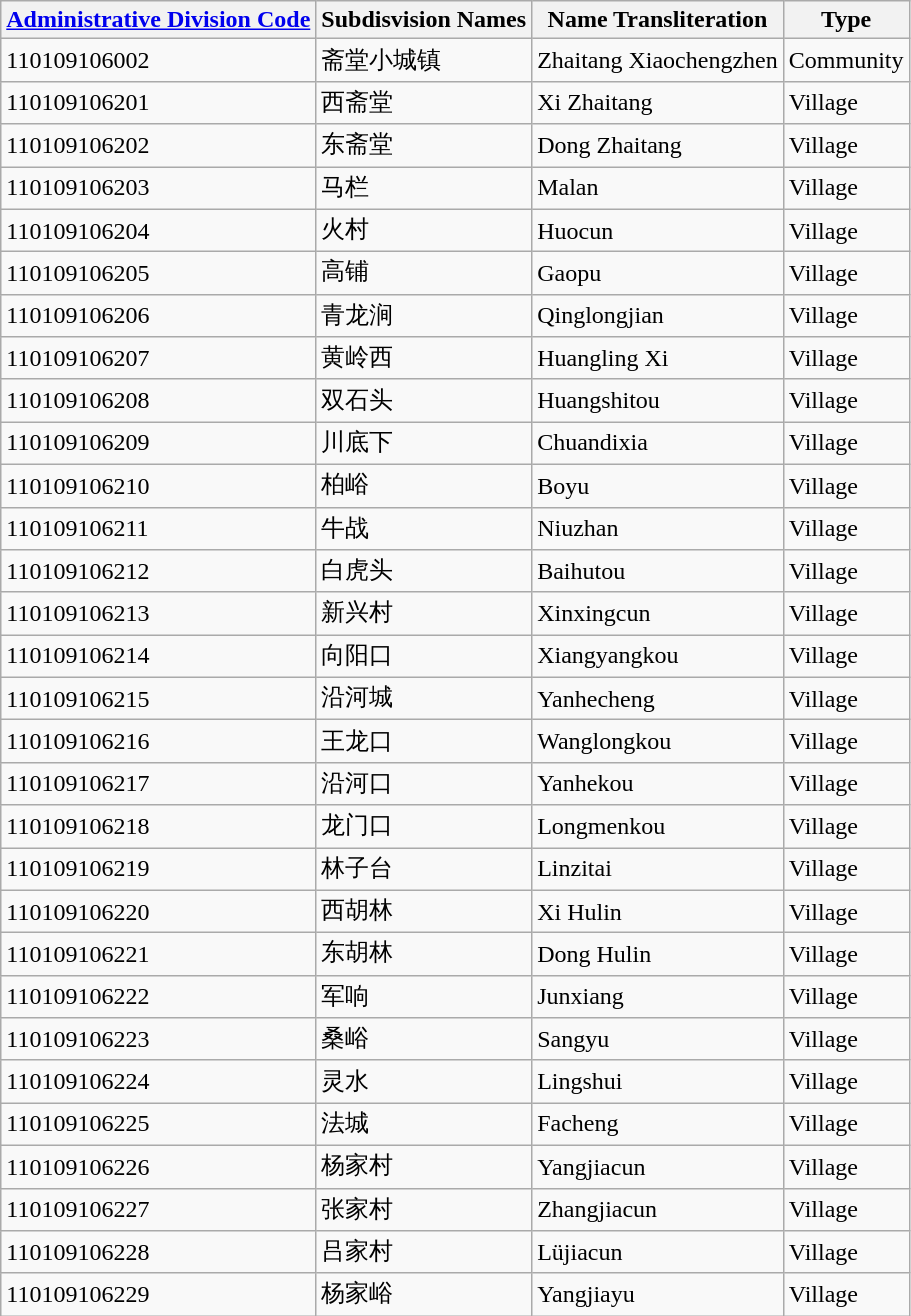<table class="wikitable sortable">
<tr>
<th><a href='#'>Administrative Division Code</a></th>
<th>Subdisvision Names</th>
<th>Name Transliteration</th>
<th>Type</th>
</tr>
<tr>
<td>110109106002</td>
<td>斋堂小城镇</td>
<td>Zhaitang Xiaochengzhen</td>
<td>Community</td>
</tr>
<tr>
<td>110109106201</td>
<td>西斋堂</td>
<td>Xi Zhaitang</td>
<td>Village</td>
</tr>
<tr>
<td>110109106202</td>
<td>东斋堂</td>
<td>Dong Zhaitang</td>
<td>Village</td>
</tr>
<tr>
<td>110109106203</td>
<td>马栏</td>
<td>Malan</td>
<td>Village</td>
</tr>
<tr>
<td>110109106204</td>
<td>火村</td>
<td>Huocun</td>
<td>Village</td>
</tr>
<tr>
<td>110109106205</td>
<td>高铺</td>
<td>Gaopu</td>
<td>Village</td>
</tr>
<tr>
<td>110109106206</td>
<td>青龙涧</td>
<td>Qinglongjian</td>
<td>Village</td>
</tr>
<tr>
<td>110109106207</td>
<td>黄岭西</td>
<td>Huangling Xi</td>
<td>Village</td>
</tr>
<tr>
<td>110109106208</td>
<td>双石头</td>
<td>Huangshitou</td>
<td>Village</td>
</tr>
<tr>
<td>110109106209</td>
<td>川底下</td>
<td>Chuandixia</td>
<td>Village</td>
</tr>
<tr>
<td>110109106210</td>
<td>柏峪</td>
<td>Boyu</td>
<td>Village</td>
</tr>
<tr>
<td>110109106211</td>
<td>牛战</td>
<td>Niuzhan</td>
<td>Village</td>
</tr>
<tr>
<td>110109106212</td>
<td>白虎头</td>
<td>Baihutou</td>
<td>Village</td>
</tr>
<tr>
<td>110109106213</td>
<td>新兴村</td>
<td>Xinxingcun</td>
<td>Village</td>
</tr>
<tr>
<td>110109106214</td>
<td>向阳口</td>
<td>Xiangyangkou</td>
<td>Village</td>
</tr>
<tr>
<td>110109106215</td>
<td>沿河城</td>
<td>Yanhecheng</td>
<td>Village</td>
</tr>
<tr>
<td>110109106216</td>
<td>王龙口</td>
<td>Wanglongkou</td>
<td>Village</td>
</tr>
<tr>
<td>110109106217</td>
<td>沿河口</td>
<td>Yanhekou</td>
<td>Village</td>
</tr>
<tr>
<td>110109106218</td>
<td>龙门口</td>
<td>Longmenkou</td>
<td>Village</td>
</tr>
<tr>
<td>110109106219</td>
<td>林子台</td>
<td>Linzitai</td>
<td>Village</td>
</tr>
<tr>
<td>110109106220</td>
<td>西胡林</td>
<td>Xi Hulin</td>
<td>Village</td>
</tr>
<tr>
<td>110109106221</td>
<td>东胡林</td>
<td>Dong Hulin</td>
<td>Village</td>
</tr>
<tr>
<td>110109106222</td>
<td>军响</td>
<td>Junxiang</td>
<td>Village</td>
</tr>
<tr>
<td>110109106223</td>
<td>桑峪</td>
<td>Sangyu</td>
<td>Village</td>
</tr>
<tr>
<td>110109106224</td>
<td>灵水</td>
<td>Lingshui</td>
<td>Village</td>
</tr>
<tr>
<td>110109106225</td>
<td>法城</td>
<td>Facheng</td>
<td>Village</td>
</tr>
<tr>
<td>110109106226</td>
<td>杨家村</td>
<td>Yangjiacun</td>
<td>Village</td>
</tr>
<tr>
<td>110109106227</td>
<td>张家村</td>
<td>Zhangjiacun</td>
<td>Village</td>
</tr>
<tr>
<td>110109106228</td>
<td>吕家村</td>
<td>Lüjiacun</td>
<td>Village</td>
</tr>
<tr>
<td>110109106229</td>
<td>杨家峪</td>
<td>Yangjiayu</td>
<td>Village</td>
</tr>
</table>
